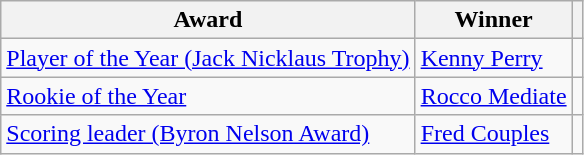<table class="wikitable">
<tr>
<th>Award</th>
<th>Winner</th>
<th></th>
</tr>
<tr>
<td><a href='#'>Player of the Year (Jack Nicklaus Trophy)</a></td>
<td> <a href='#'>Kenny Perry</a></td>
<td></td>
</tr>
<tr>
<td><a href='#'>Rookie of the Year</a></td>
<td> <a href='#'>Rocco Mediate</a></td>
<td></td>
</tr>
<tr>
<td><a href='#'>Scoring leader (Byron Nelson Award)</a></td>
<td> <a href='#'>Fred Couples</a></td>
<td></td>
</tr>
</table>
